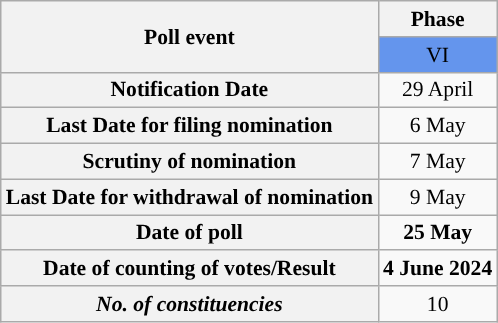<table class="wikitable" style="text-align:center;margin:auto;font-size:90%;">
<tr>
<th rowspan=2>Poll event</th>
<th>Phase</th>
</tr>
<tr>
<td bgcolor=#6495ED>VI</td>
</tr>
<tr>
<th>Notification Date</th>
<td>29 April</td>
</tr>
<tr>
<th>Last Date for filing nomination</th>
<td>6 May</td>
</tr>
<tr>
<th>Scrutiny of nomination</th>
<td>7 May</td>
</tr>
<tr>
<th>Last Date for withdrawal of nomination</th>
<td>9 May</td>
</tr>
<tr>
<th>Date of poll</th>
<td><strong>25 May</strong></td>
</tr>
<tr>
<th>Date of counting of votes/Result</th>
<td><strong>4 June 2024</strong></td>
</tr>
<tr>
<th><strong><em>No. of constituencies</em></strong></th>
<td>10</td>
</tr>
</table>
